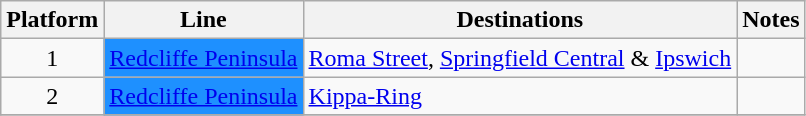<table class="wikitable" style="float: none; margin: 0.5em; ">
<tr>
<th>Platform</th>
<th>Line</th>
<th>Destinations</th>
<th>Notes</th>
</tr>
<tr>
<td style="text-align:center;">1</td>
<td style=background:#1e90ff><a href='#'><span>Redcliffe Peninsula</span></a></td>
<td><a href='#'>Roma Street</a>, <a href='#'>Springfield Central</a> & <a href='#'>Ipswich</a></td>
<td></td>
</tr>
<tr>
<td style="text-align:center;">2</td>
<td style=background:#1e90ff><a href='#'><span>Redcliffe Peninsula</span></a></td>
<td><a href='#'>Kippa-Ring</a></td>
<td></td>
</tr>
<tr>
</tr>
</table>
